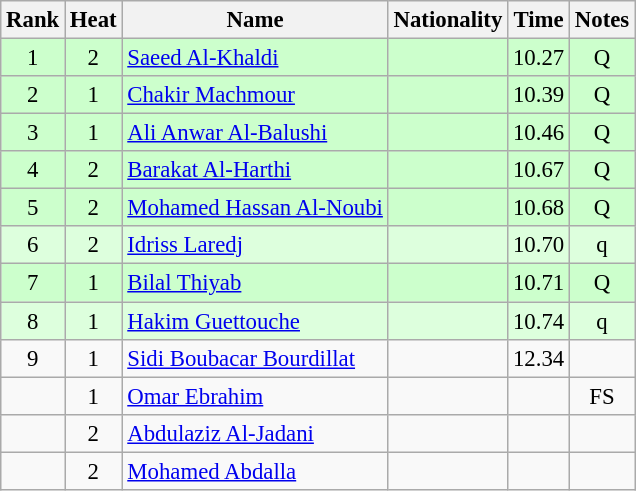<table class="wikitable sortable" style="text-align:center;font-size:95%">
<tr>
<th>Rank</th>
<th>Heat</th>
<th>Name</th>
<th>Nationality</th>
<th>Time</th>
<th>Notes</th>
</tr>
<tr bgcolor=ccffcc>
<td>1</td>
<td>2</td>
<td align=left><a href='#'>Saeed Al-Khaldi</a></td>
<td align=left></td>
<td>10.27</td>
<td>Q</td>
</tr>
<tr bgcolor=ccffcc>
<td>2</td>
<td>1</td>
<td align=left><a href='#'>Chakir Machmour</a></td>
<td align=left></td>
<td>10.39</td>
<td>Q</td>
</tr>
<tr bgcolor=ccffcc>
<td>3</td>
<td>1</td>
<td align=left><a href='#'>Ali Anwar Al-Balushi</a></td>
<td align=left></td>
<td>10.46</td>
<td>Q</td>
</tr>
<tr bgcolor=ccffcc>
<td>4</td>
<td>2</td>
<td align=left><a href='#'>Barakat Al-Harthi</a></td>
<td align=left></td>
<td>10.67</td>
<td>Q</td>
</tr>
<tr bgcolor=ccffcc>
<td>5</td>
<td>2</td>
<td align=left><a href='#'>Mohamed Hassan Al-Noubi</a></td>
<td align=left></td>
<td>10.68</td>
<td>Q</td>
</tr>
<tr bgcolor=ddffdd>
<td>6</td>
<td>2</td>
<td align=left><a href='#'>Idriss Laredj</a></td>
<td align=left></td>
<td>10.70</td>
<td>q</td>
</tr>
<tr bgcolor=ccffcc>
<td>7</td>
<td>1</td>
<td align=left><a href='#'>Bilal Thiyab</a></td>
<td align=left></td>
<td>10.71</td>
<td>Q</td>
</tr>
<tr bgcolor=ddffdd>
<td>8</td>
<td>1</td>
<td align=left><a href='#'>Hakim Guettouche</a></td>
<td align=left></td>
<td>10.74</td>
<td>q</td>
</tr>
<tr>
<td>9</td>
<td>1</td>
<td align=left><a href='#'>Sidi Boubacar Bourdillat</a></td>
<td align=left></td>
<td>12.34</td>
<td></td>
</tr>
<tr>
<td></td>
<td>1</td>
<td align=left><a href='#'>Omar Ebrahim</a></td>
<td align=left></td>
<td></td>
<td>FS</td>
</tr>
<tr>
<td></td>
<td>2</td>
<td align=left><a href='#'>Abdulaziz Al-Jadani</a></td>
<td align=left></td>
<td></td>
<td></td>
</tr>
<tr>
<td></td>
<td>2</td>
<td align=left><a href='#'>Mohamed Abdalla</a></td>
<td align=left></td>
<td></td>
<td></td>
</tr>
</table>
